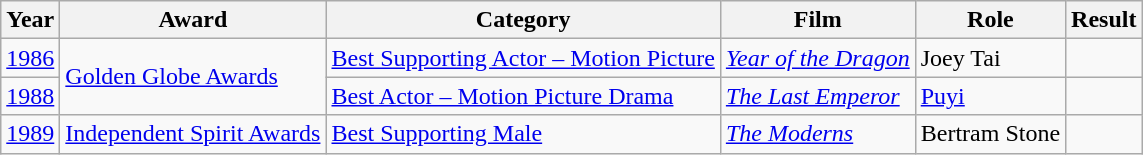<table class="wikitable">
<tr>
<th>Year</th>
<th>Award</th>
<th>Category</th>
<th>Film</th>
<th>Role</th>
<th>Result</th>
</tr>
<tr>
<td><a href='#'>1986</a></td>
<td rowspan="2"><a href='#'>Golden Globe Awards</a></td>
<td><a href='#'>Best Supporting Actor – Motion Picture</a></td>
<td><em><a href='#'>Year of the Dragon</a></em></td>
<td>Joey Tai</td>
<td></td>
</tr>
<tr>
<td><a href='#'>1988</a></td>
<td><a href='#'>Best Actor – Motion Picture Drama</a></td>
<td><em><a href='#'>The Last Emperor</a></em></td>
<td><a href='#'>Puyi</a></td>
<td></td>
</tr>
<tr>
<td><a href='#'>1989</a></td>
<td><a href='#'>Independent Spirit Awards</a></td>
<td><a href='#'>Best Supporting Male</a></td>
<td><em><a href='#'>The Moderns</a></em></td>
<td>Bertram Stone</td>
<td></td>
</tr>
</table>
